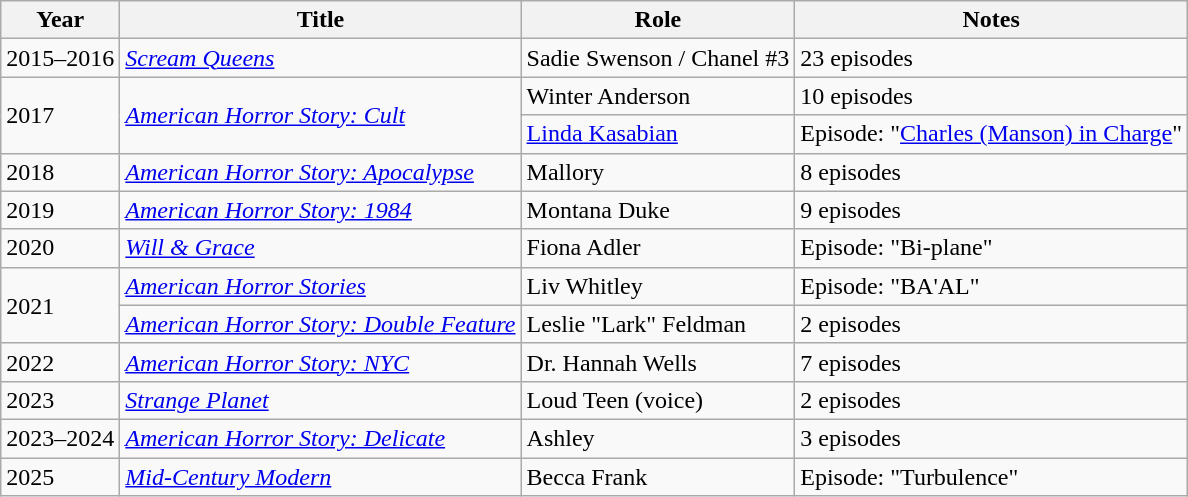<table class="wikitable plainrowheaders sortable">
<tr>
<th scope="col">Year</th>
<th scope="col">Title</th>
<th scope="col">Role</th>
<th scope="col" class="unsortable">Notes</th>
</tr>
<tr>
<td>2015–2016</td>
<td><em><a href='#'>Scream Queens</a></em></td>
<td>Sadie Swenson / Chanel #3</td>
<td>23 episodes</td>
</tr>
<tr>
<td rowspan="2">2017</td>
<td rowspan="2"><em><a href='#'>American Horror Story: Cult</a></em></td>
<td>Winter Anderson</td>
<td>10 episodes</td>
</tr>
<tr>
<td><a href='#'>Linda Kasabian</a></td>
<td>Episode: "<a href='#'>Charles (Manson) in Charge</a>"</td>
</tr>
<tr>
<td>2018</td>
<td><em><a href='#'>American Horror Story: Apocalypse</a></em></td>
<td>Mallory</td>
<td>8 episodes</td>
</tr>
<tr>
<td>2019</td>
<td><em><a href='#'>American Horror Story: 1984</a></em></td>
<td>Montana Duke</td>
<td>9 episodes</td>
</tr>
<tr>
<td>2020</td>
<td><em><a href='#'>Will & Grace</a></em></td>
<td>Fiona Adler</td>
<td>Episode: "Bi-plane"</td>
</tr>
<tr>
<td rowspan="2">2021</td>
<td><em><a href='#'>American Horror Stories</a></em></td>
<td>Liv Whitley</td>
<td>Episode: "BA'AL"</td>
</tr>
<tr>
<td><em><a href='#'>American Horror Story: Double Feature</a></em></td>
<td>Leslie "Lark" Feldman</td>
<td>2 episodes</td>
</tr>
<tr>
<td>2022</td>
<td><em><a href='#'>American Horror Story: NYC</a></em></td>
<td>Dr. Hannah Wells</td>
<td>7 episodes</td>
</tr>
<tr>
<td>2023</td>
<td><em><a href='#'>Strange Planet</a></em></td>
<td>Loud Teen (voice)</td>
<td>2 episodes</td>
</tr>
<tr>
<td>2023–2024</td>
<td><em><a href='#'>American Horror Story: Delicate</a></em></td>
<td>Ashley</td>
<td>3 episodes</td>
</tr>
<tr>
<td>2025</td>
<td><em><a href='#'>Mid-Century Modern</a></em></td>
<td>Becca Frank</td>
<td>Episode: "Turbulence"</td>
</tr>
</table>
